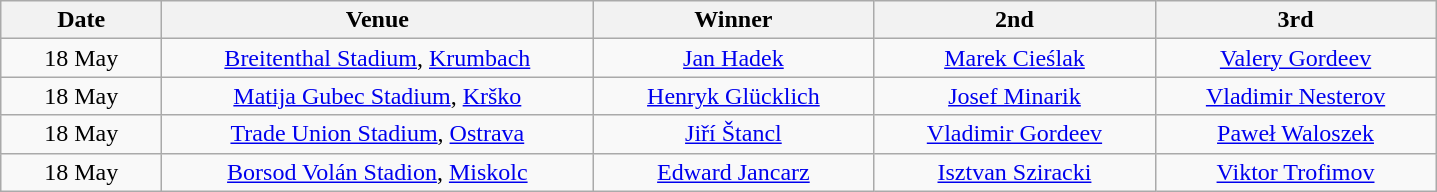<table class="wikitable" style="text-align:center">
<tr>
<th width=100>Date</th>
<th width=280>Venue</th>
<th width=180>Winner</th>
<th width=180>2nd</th>
<th width=180>3rd</th>
</tr>
<tr>
<td align=center>18 May</td>
<td> <a href='#'>Breitenthal Stadium</a>, <a href='#'>Krumbach</a></td>
<td> <a href='#'>Jan Hadek</a></td>
<td> <a href='#'>Marek Cieślak</a></td>
<td> <a href='#'>Valery Gordeev</a></td>
</tr>
<tr>
<td align=center>18 May</td>
<td> <a href='#'>Matija Gubec Stadium</a>, <a href='#'>Krško</a></td>
<td> <a href='#'>Henryk Glücklich</a></td>
<td> <a href='#'>Josef Minarik</a></td>
<td> <a href='#'>Vladimir Nesterov</a></td>
</tr>
<tr>
<td align=center>18 May</td>
<td> <a href='#'>Trade Union Stadium</a>, <a href='#'>Ostrava</a></td>
<td> <a href='#'>Jiří Štancl</a></td>
<td> <a href='#'>Vladimir Gordeev</a></td>
<td> <a href='#'>Paweł Waloszek</a></td>
</tr>
<tr>
<td align=center>18 May</td>
<td> <a href='#'>Borsod Volán Stadion</a>, <a href='#'>Miskolc</a></td>
<td> <a href='#'>Edward Jancarz</a></td>
<td> <a href='#'>Isztvan Sziracki</a></td>
<td> <a href='#'>Viktor Trofimov</a></td>
</tr>
</table>
